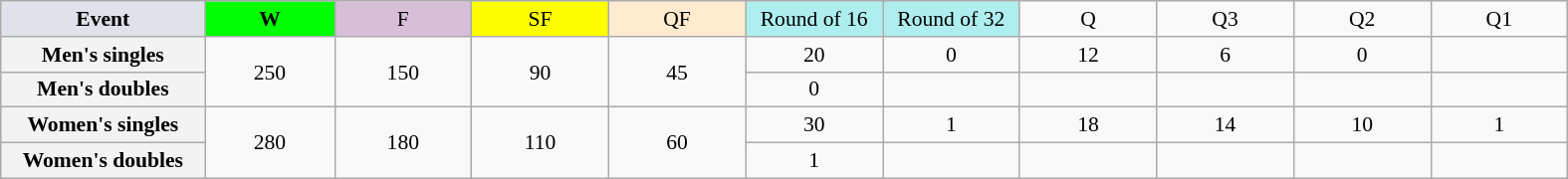<table class=wikitable style=font-size:90%;text-align:center>
<tr>
<td style="width:130px; background:#dfe2e9;"><strong>Event</strong></td>
<td style="width:80px; background:lime;"><strong>W</strong></td>
<td style="width:85px; background:thistle;">F</td>
<td style="width:85px; background:#ff0;">SF</td>
<td style="width:85px; background:#ffebcd;">QF</td>
<td style="width:85px; background:#afeeee;">Round of 16</td>
<td style="width:85px; background:#afeeee;">Round of 32</td>
<td width=85>Q</td>
<td width=85>Q3</td>
<td width=85>Q2</td>
<td width=85>Q1</td>
</tr>
<tr>
<th style="background:#f3f3f3;">Men's singles</th>
<td rowspan=2>250</td>
<td rowspan=2>150</td>
<td rowspan=2>90</td>
<td rowspan=2>45</td>
<td>20</td>
<td>0</td>
<td>12</td>
<td>6</td>
<td>0</td>
<td></td>
</tr>
<tr>
<th style="background:#f3f3f3;">Men's doubles</th>
<td>0</td>
<td></td>
<td></td>
<td></td>
<td></td>
<td></td>
</tr>
<tr>
<th style="background:#f3f3f3;">Women's singles</th>
<td rowspan=2>280</td>
<td rowspan=2>180</td>
<td rowspan=2>110</td>
<td rowspan=2>60</td>
<td>30</td>
<td>1</td>
<td>18</td>
<td>14</td>
<td>10</td>
<td>1</td>
</tr>
<tr>
<th style="background:#f3f3f3;">Women's doubles</th>
<td>1</td>
<td></td>
<td></td>
<td></td>
<td></td>
<td></td>
</tr>
</table>
